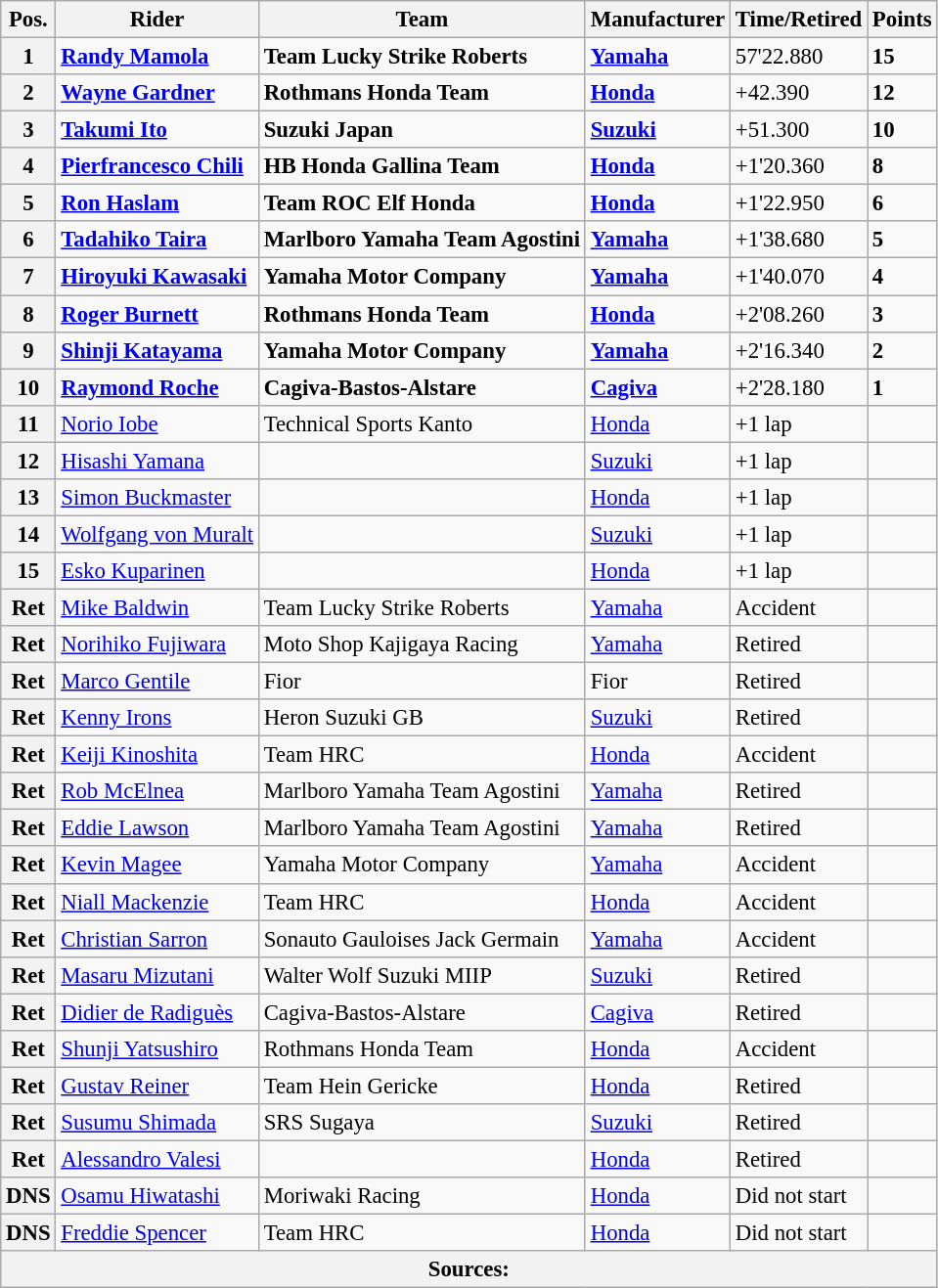<table class="wikitable" style="font-size: 95%;">
<tr>
<th>Pos.</th>
<th>Rider</th>
<th>Team</th>
<th>Manufacturer</th>
<th>Time/Retired</th>
<th>Points</th>
</tr>
<tr>
<th>1</th>
<td> <strong><a href='#'>Randy Mamola</a></strong></td>
<td><strong>Team Lucky Strike Roberts</strong></td>
<td><strong><a href='#'>Yamaha</a></strong></td>
<td>57'22.880</td>
<td><strong>15</strong></td>
</tr>
<tr>
<th>2</th>
<td> <strong><a href='#'>Wayne Gardner</a></strong></td>
<td><strong>Rothmans Honda Team</strong></td>
<td><strong><a href='#'>Honda</a></strong></td>
<td>+42.390</td>
<td><strong>12</strong></td>
</tr>
<tr>
<th>3</th>
<td> <strong><a href='#'>Takumi Ito</a></strong></td>
<td><strong>Suzuki Japan</strong></td>
<td><strong><a href='#'>Suzuki</a></strong></td>
<td>+51.300</td>
<td><strong>10</strong></td>
</tr>
<tr>
<th>4</th>
<td> <strong><a href='#'>Pierfrancesco Chili</a></strong></td>
<td><strong>HB Honda Gallina Team</strong></td>
<td><strong><a href='#'>Honda</a></strong></td>
<td>+1'20.360</td>
<td><strong>8</strong></td>
</tr>
<tr>
<th>5</th>
<td> <strong><a href='#'>Ron Haslam</a></strong></td>
<td><strong>Team ROC Elf Honda</strong></td>
<td><strong><a href='#'>Honda</a></strong></td>
<td>+1'22.950</td>
<td><strong>6</strong></td>
</tr>
<tr>
<th>6</th>
<td> <strong><a href='#'>Tadahiko Taira</a></strong></td>
<td><strong>Marlboro Yamaha Team Agostini</strong></td>
<td><strong><a href='#'>Yamaha</a></strong></td>
<td>+1'38.680</td>
<td><strong>5</strong></td>
</tr>
<tr>
<th>7</th>
<td> <strong><a href='#'>Hiroyuki Kawasaki</a></strong></td>
<td><strong>Yamaha Motor Company</strong></td>
<td><strong><a href='#'>Yamaha</a></strong></td>
<td>+1'40.070</td>
<td><strong>4</strong></td>
</tr>
<tr>
<th>8</th>
<td> <strong><a href='#'>Roger Burnett</a></strong></td>
<td><strong>Rothmans Honda Team</strong></td>
<td><strong><a href='#'>Honda</a></strong></td>
<td>+2'08.260</td>
<td><strong>3</strong></td>
</tr>
<tr>
<th>9</th>
<td> <strong><a href='#'>Shinji Katayama</a></strong></td>
<td><strong>Yamaha Motor Company</strong></td>
<td><strong><a href='#'>Yamaha</a></strong></td>
<td>+2'16.340</td>
<td><strong>2</strong></td>
</tr>
<tr>
<th>10</th>
<td> <strong><a href='#'>Raymond Roche</a></strong></td>
<td><strong>Cagiva-Bastos-Alstare</strong></td>
<td><strong><a href='#'>Cagiva</a></strong></td>
<td>+2'28.180</td>
<td><strong>1</strong></td>
</tr>
<tr>
<th>11</th>
<td> <a href='#'>Norio Iobe</a></td>
<td>Technical Sports Kanto</td>
<td><a href='#'>Honda</a></td>
<td>+1 lap</td>
<td></td>
</tr>
<tr>
<th>12</th>
<td> <a href='#'>Hisashi Yamana</a></td>
<td></td>
<td><a href='#'>Suzuki</a></td>
<td>+1 lap</td>
<td></td>
</tr>
<tr>
<th>13</th>
<td> <a href='#'>Simon Buckmaster</a></td>
<td></td>
<td><a href='#'>Honda</a></td>
<td>+1 lap</td>
<td></td>
</tr>
<tr>
<th>14</th>
<td> <a href='#'>Wolfgang von Muralt</a></td>
<td></td>
<td><a href='#'>Suzuki</a></td>
<td>+1 lap</td>
<td></td>
</tr>
<tr>
<th>15</th>
<td> <a href='#'>Esko Kuparinen</a></td>
<td></td>
<td><a href='#'>Honda</a></td>
<td>+1 lap</td>
<td></td>
</tr>
<tr>
<th>Ret</th>
<td> <a href='#'>Mike Baldwin</a></td>
<td>Team Lucky Strike Roberts</td>
<td><a href='#'>Yamaha</a></td>
<td>Accident</td>
<td></td>
</tr>
<tr>
<th>Ret</th>
<td> <a href='#'>Norihiko Fujiwara</a></td>
<td>Moto Shop Kajigaya Racing</td>
<td><a href='#'>Yamaha</a></td>
<td>Retired</td>
<td></td>
</tr>
<tr>
<th>Ret</th>
<td> <a href='#'>Marco Gentile</a></td>
<td>Fior</td>
<td>Fior</td>
<td>Retired</td>
<td></td>
</tr>
<tr>
<th>Ret</th>
<td> <a href='#'>Kenny Irons</a></td>
<td>Heron Suzuki GB</td>
<td><a href='#'>Suzuki</a></td>
<td>Retired</td>
<td></td>
</tr>
<tr>
<th>Ret</th>
<td> <a href='#'>Keiji Kinoshita</a></td>
<td>Team HRC</td>
<td><a href='#'>Honda</a></td>
<td>Accident</td>
<td></td>
</tr>
<tr>
<th>Ret</th>
<td> <a href='#'>Rob McElnea</a></td>
<td>Marlboro Yamaha Team Agostini</td>
<td><a href='#'>Yamaha</a></td>
<td>Retired</td>
<td></td>
</tr>
<tr>
<th>Ret</th>
<td> <a href='#'>Eddie Lawson</a></td>
<td>Marlboro Yamaha Team Agostini</td>
<td><a href='#'>Yamaha</a></td>
<td>Retired</td>
<td></td>
</tr>
<tr>
<th>Ret</th>
<td> <a href='#'>Kevin Magee</a></td>
<td>Yamaha Motor Company</td>
<td><a href='#'>Yamaha</a></td>
<td>Accident</td>
<td></td>
</tr>
<tr>
<th>Ret</th>
<td> <a href='#'>Niall Mackenzie</a></td>
<td>Team HRC</td>
<td><a href='#'>Honda</a></td>
<td>Accident</td>
<td></td>
</tr>
<tr>
<th>Ret</th>
<td> <a href='#'>Christian Sarron</a></td>
<td>Sonauto Gauloises Jack Germain</td>
<td><a href='#'>Yamaha</a></td>
<td>Accident</td>
<td></td>
</tr>
<tr>
<th>Ret</th>
<td> <a href='#'>Masaru Mizutani</a></td>
<td>Walter Wolf Suzuki MIIP</td>
<td><a href='#'>Suzuki</a></td>
<td>Retired</td>
<td></td>
</tr>
<tr>
<th>Ret</th>
<td> <a href='#'>Didier de Radiguès</a></td>
<td>Cagiva-Bastos-Alstare</td>
<td><a href='#'>Cagiva</a></td>
<td>Retired</td>
<td></td>
</tr>
<tr>
<th>Ret</th>
<td> <a href='#'>Shunji Yatsushiro</a></td>
<td>Rothmans Honda Team</td>
<td><a href='#'>Honda</a></td>
<td>Accident</td>
<td></td>
</tr>
<tr>
<th>Ret</th>
<td> <a href='#'>Gustav Reiner</a></td>
<td>Team Hein Gericke</td>
<td><a href='#'>Honda</a></td>
<td>Retired</td>
<td></td>
</tr>
<tr>
<th>Ret</th>
<td> <a href='#'>Susumu Shimada</a></td>
<td>SRS Sugaya</td>
<td><a href='#'>Suzuki</a></td>
<td>Retired</td>
<td></td>
</tr>
<tr>
<th>Ret</th>
<td> <a href='#'>Alessandro Valesi</a></td>
<td></td>
<td><a href='#'>Honda</a></td>
<td>Retired</td>
<td></td>
</tr>
<tr>
<th>DNS</th>
<td> <a href='#'>Osamu Hiwatashi</a></td>
<td>Moriwaki Racing</td>
<td><a href='#'>Honda</a></td>
<td>Did not start</td>
<td></td>
</tr>
<tr>
<th>DNS</th>
<td> <a href='#'>Freddie Spencer</a></td>
<td>Team HRC</td>
<td><a href='#'>Honda</a></td>
<td>Did not start</td>
<td></td>
</tr>
<tr>
<th colspan=8>Sources: </th>
</tr>
</table>
